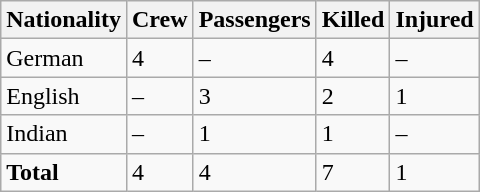<table class="wikitable">
<tr>
<th>Nationality</th>
<th>Crew</th>
<th>Passengers</th>
<th>Killed</th>
<th>Injured</th>
</tr>
<tr>
<td>German</td>
<td>4</td>
<td>–</td>
<td>4</td>
<td>–</td>
</tr>
<tr>
<td>English</td>
<td>–</td>
<td>3</td>
<td>2</td>
<td>1</td>
</tr>
<tr>
<td>Indian</td>
<td>–</td>
<td>1</td>
<td>1</td>
<td>–</td>
</tr>
<tr>
<td><strong>Total</strong></td>
<td>4</td>
<td>4</td>
<td>7</td>
<td>1</td>
</tr>
</table>
